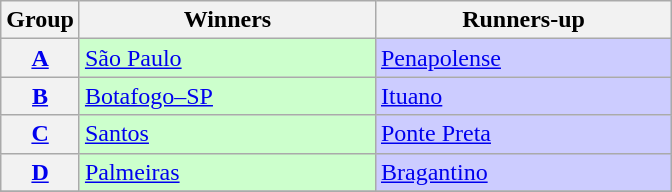<table class="wikitable">
<tr>
<th>Group</th>
<th width=190>Winners</th>
<th width=190>Runners-up</th>
</tr>
<tr>
<th><a href='#'>A</a></th>
<td bgcolor=#ccffcc><a href='#'>São Paulo</a></td>
<td bgcolor=#ccccff><a href='#'>Penapolense</a></td>
</tr>
<tr>
<th><a href='#'>B</a></th>
<td bgcolor=#ccffcc><a href='#'>Botafogo–SP</a></td>
<td bgcolor=#ccccff><a href='#'>Ituano</a></td>
</tr>
<tr>
<th><a href='#'>C</a></th>
<td bgcolor=#ccffcc><a href='#'>Santos</a></td>
<td bgcolor=#ccccff><a href='#'>Ponte Preta</a></td>
</tr>
<tr>
<th><a href='#'>D</a></th>
<td bgcolor=#ccffcc><a href='#'>Palmeiras</a></td>
<td bgcolor=#ccccff><a href='#'>Bragantino</a></td>
</tr>
<tr>
</tr>
</table>
